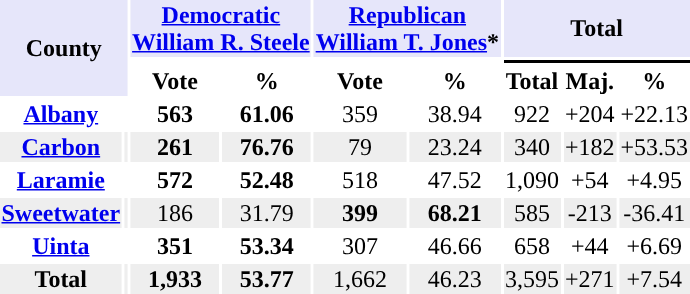<table class="toccolours sortable" style="text-align:center;">
<tr style="background:lavender">
<th rowspan="3" colspan="2">County</th>
<th colspan=2><a href='#'>Democratic</a><br><a href='#'>William R. Steele</a></th>
<th colspan=2><a href='#'>Republican</a><br><a href='#'>William T. Jones</a>*</th>
<th colspan=3>Total</th>
</tr>
<tr>
<th colspan=2 style="background-color:"></th>
<th colspan=2 style="background-color:"></th>
<th colspan=3 style="background-color:#000000"></th>
</tr>
<tr>
<th align="center">Vote</th>
<th align="center">%</th>
<th align="center">Vote</th>
<th align="center">%</th>
<th align="center">Total</th>
<th align="center">Maj.</th>
<th align="center">%</th>
</tr>
<tr>
<th><a href='#'>Albany</a></th>
<td style="background-color:"></td>
<td><strong>563</strong></td>
<td><strong>61.06	</strong></td>
<td>359</td>
<td>38.94</td>
<td>922</td>
<td>+204</td>
<td>+22.13</td>
</tr>
<tr style="background:#EEEEEE;">
<th><a href='#'>Carbon</a></th>
<td style="background-color:"></td>
<td><strong>261</strong></td>
<td><strong>76.76	</strong></td>
<td>79</td>
<td>23.24</td>
<td>340</td>
<td>+182</td>
<td>+53.53</td>
</tr>
<tr>
<th><a href='#'>Laramie</a></th>
<td style="background-color:"></td>
<td><strong>572</strong></td>
<td><strong>52.48</strong></td>
<td>518</td>
<td>47.52</td>
<td>1,090</td>
<td>+54</td>
<td>+4.95</td>
</tr>
<tr style="background:#EEEEEE;">
<th><a href='#'>Sweetwater</a></th>
<td style="background-color:"></td>
<td>186</td>
<td>31.79</td>
<td><strong>399</strong></td>
<td><strong>68.21</strong></td>
<td>585</td>
<td>-213</td>
<td>-36.41</td>
</tr>
<tr>
<th><a href='#'>Uinta</a></th>
<td style="background-color:"></td>
<td><strong>351</strong></td>
<td><strong>53.34</strong></td>
<td>307</td>
<td>46.66</td>
<td>658</td>
<td>+44</td>
<td>+6.69</td>
</tr>
<tr style="background:#EEEEEE;">
<th>Total</th>
<td style="background-color:"></td>
<td><strong>1,933</strong></td>
<td><strong>53.77</strong></td>
<td>1,662</td>
<td>46.23</td>
<td>3,595</td>
<td>+271</td>
<td>+7.54</td>
</tr>
</table>
